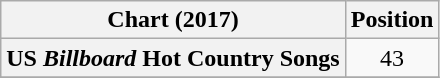<table class="wikitable sortable plainrowheaders" style="text-align:center">
<tr>
<th>Chart (2017)</th>
<th>Position</th>
</tr>
<tr>
<th scope="row">US <em>Billboard</em> Hot Country Songs</th>
<td>43</td>
</tr>
<tr>
</tr>
</table>
